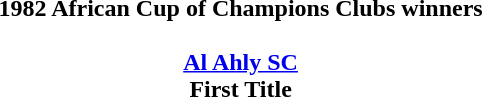<table width=95%>
<tr align=center>
<td><strong>1982 African Cup of Champions Clubs winners</strong><br>  <br><strong><a href='#'>Al Ahly SC</a></strong><br><strong>First Title</strong></td>
</tr>
</table>
